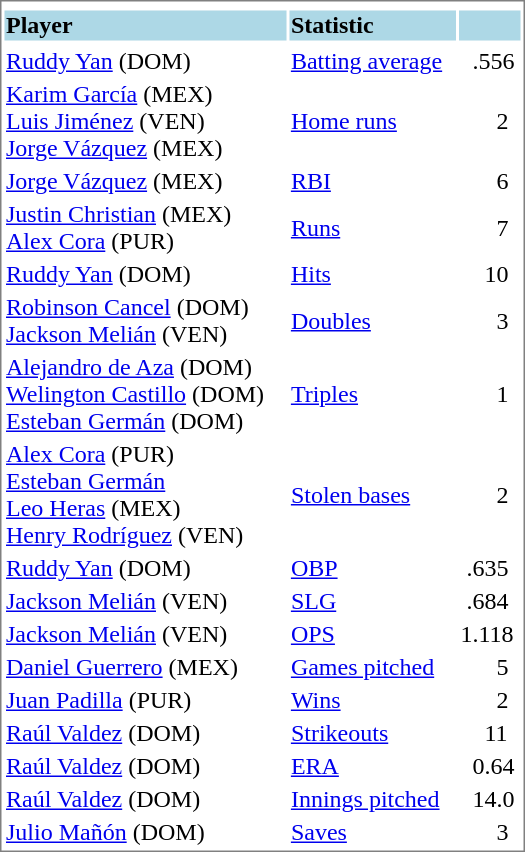<table cellpadding="1" width="350px" style="font-size: 100%; border: 1px solid gray;">
<tr align="center" style="font-size: larger;">
<td colspan=6></td>
</tr>
<tr style="background:lightblue;">
<td><strong>Player</strong></td>
<td><strong>Statistic</strong></td>
<td></td>
</tr>
<tr align="center" style="vertical-align: middle;" style="background:lightblue;">
</tr>
<tr>
<td><a href='#'>Ruddy Yan</a> (DOM)</td>
<td><a href='#'>Batting average</a></td>
<td>  .556</td>
</tr>
<tr>
<td><a href='#'>Karim García</a> (MEX)<br><a href='#'>Luis Jiménez</a> (VEN)<br><a href='#'>Jorge Vázquez</a> (MEX)</td>
<td><a href='#'>Home runs</a></td>
<td>      2</td>
</tr>
<tr>
<td><a href='#'>Jorge Vázquez</a> (MEX)</td>
<td><a href='#'>RBI</a></td>
<td>      6</td>
</tr>
<tr>
<td><a href='#'>Justin Christian</a> (MEX)<br><a href='#'>Alex Cora</a> (PUR)</td>
<td><a href='#'>Runs</a></td>
<td>      7</td>
</tr>
<tr>
<td><a href='#'>Ruddy Yan</a> (DOM)</td>
<td><a href='#'>Hits</a></td>
<td>    10</td>
</tr>
<tr>
<td><a href='#'>Robinson Cancel</a> (DOM)<br><a href='#'>Jackson Melián</a> (VEN)</td>
<td><a href='#'>Doubles</a></td>
<td>       3</td>
</tr>
<tr>
<td><a href='#'>Alejandro de Aza</a> (DOM)<br><a href='#'>Welington Castillo</a> (DOM)<br><a href='#'>Esteban Germán</a> (DOM)</td>
<td><a href='#'>Triples</a></td>
<td>      1</td>
</tr>
<tr>
<td><a href='#'>Alex Cora</a> (PUR)<br><a href='#'>Esteban Germán</a><br><a href='#'>Leo Heras</a> (MEX)<br><a href='#'>Henry Rodríguez</a> (VEN)</td>
<td><a href='#'>Stolen bases</a></td>
<td>      2</td>
</tr>
<tr>
<td><a href='#'>Ruddy Yan</a> (DOM)</td>
<td><a href='#'>OBP</a></td>
<td> .635</td>
</tr>
<tr>
<td><a href='#'>Jackson Melián</a> (VEN)</td>
<td><a href='#'>SLG</a></td>
<td> .684</td>
</tr>
<tr>
<td><a href='#'>Jackson Melián</a> (VEN)</td>
<td><a href='#'>OPS</a></td>
<td>1.118</td>
</tr>
<tr>
<td><a href='#'>Daniel Guerrero</a> (MEX)</td>
<td><a href='#'>Games pitched</a></td>
<td>      5</td>
</tr>
<tr>
<td><a href='#'>Juan Padilla</a> (PUR)</td>
<td><a href='#'>Wins</a></td>
<td>      2</td>
</tr>
<tr>
<td><a href='#'>Raúl Valdez</a> (DOM)</td>
<td><a href='#'>Strikeouts</a></td>
<td>    11</td>
</tr>
<tr>
<td><a href='#'>Raúl Valdez</a> (DOM)</td>
<td><a href='#'>ERA</a></td>
<td>  0.64</td>
</tr>
<tr>
<td><a href='#'>Raúl Valdez</a> (DOM)</td>
<td><a href='#'>Innings pitched</a></td>
<td>  14.0</td>
</tr>
<tr>
<td><a href='#'>Julio Mañón</a> (DOM)</td>
<td><a href='#'>Saves</a></td>
<td>      3</td>
</tr>
</table>
